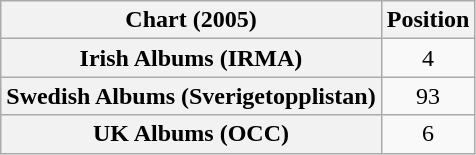<table class="wikitable sortable plainrowheaders" style="text-align:center;">
<tr>
<th>Chart (2005)</th>
<th>Position</th>
</tr>
<tr>
<th scope="row">Irish Albums (IRMA)</th>
<td>4</td>
</tr>
<tr>
<th scope="row">Swedish Albums (Sverigetopplistan)</th>
<td>93</td>
</tr>
<tr>
<th scope="row">UK Albums (OCC)</th>
<td>6</td>
</tr>
</table>
